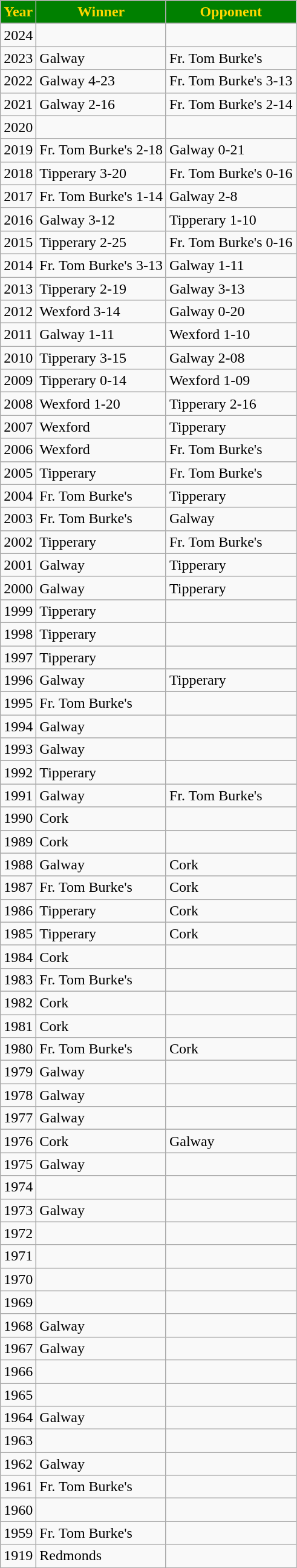<table class="wikitable">
<tr>
<th style="background:green;color:gold">Year</th>
<th style="background:green;color:gold">Winner</th>
<th style="background:green;color:gold">Opponent</th>
</tr>
<tr>
<td>2024</td>
<td></td>
<td></td>
</tr>
<tr>
<td>2023</td>
<td>Galway</td>
<td>Fr. Tom Burke's</td>
</tr>
<tr>
<td>2022</td>
<td>Galway 4-23</td>
<td>Fr. Tom Burke's 3-13</td>
</tr>
<tr>
<td>2021</td>
<td>Galway 2-16</td>
<td>Fr. Tom Burke's 2-14</td>
</tr>
<tr>
<td>2020</td>
<td></td>
<td></td>
</tr>
<tr>
<td>2019</td>
<td>Fr. Tom Burke's 2-18</td>
<td>Galway 0-21</td>
</tr>
<tr>
<td>2018</td>
<td>Tipperary 3-20</td>
<td>Fr. Tom Burke's 0-16</td>
</tr>
<tr>
<td>2017</td>
<td>Fr. Tom Burke's 1-14</td>
<td>Galway 2-8</td>
</tr>
<tr>
<td>2016</td>
<td>Galway 3-12</td>
<td>Tipperary 1-10</td>
</tr>
<tr>
<td>2015</td>
<td>Tipperary 2-25</td>
<td>Fr. Tom Burke's 0-16</td>
</tr>
<tr>
<td>2014</td>
<td>Fr. Tom Burke's 3-13</td>
<td>Galway 1-11</td>
</tr>
<tr>
<td>2013</td>
<td>Tipperary 2-19</td>
<td>Galway 3-13</td>
</tr>
<tr>
<td>2012</td>
<td>Wexford 3-14</td>
<td>Galway 0-20</td>
</tr>
<tr>
<td>2011</td>
<td>Galway 1-11</td>
<td>Wexford 1-10</td>
</tr>
<tr>
<td>2010</td>
<td>Tipperary 3-15</td>
<td>Galway 2-08</td>
</tr>
<tr>
<td>2009</td>
<td>Tipperary 0-14</td>
<td>Wexford 1-09</td>
</tr>
<tr>
<td>2008</td>
<td>Wexford 1-20</td>
<td>Tipperary 2-16</td>
</tr>
<tr>
<td>2007</td>
<td>Wexford</td>
<td>Tipperary</td>
</tr>
<tr>
<td>2006</td>
<td>Wexford</td>
<td>Fr. Tom Burke's</td>
</tr>
<tr>
<td>2005</td>
<td>Tipperary</td>
<td>Fr. Tom Burke's</td>
</tr>
<tr>
<td>2004</td>
<td>Fr. Tom Burke's</td>
<td>Tipperary</td>
</tr>
<tr>
<td>2003</td>
<td>Fr. Tom Burke's</td>
<td>Galway</td>
</tr>
<tr>
<td>2002</td>
<td>Tipperary</td>
<td>Fr. Tom Burke's</td>
</tr>
<tr>
<td>2001</td>
<td>Galway</td>
<td>Tipperary</td>
</tr>
<tr>
<td>2000</td>
<td>Galway</td>
<td>Tipperary</td>
</tr>
<tr>
<td>1999</td>
<td>Tipperary</td>
<td></td>
</tr>
<tr>
<td>1998</td>
<td>Tipperary</td>
<td></td>
</tr>
<tr>
<td>1997</td>
<td>Tipperary</td>
<td></td>
</tr>
<tr>
<td>1996</td>
<td>Galway</td>
<td>Tipperary</td>
</tr>
<tr>
<td>1995</td>
<td>Fr. Tom Burke's</td>
<td></td>
</tr>
<tr>
<td>1994</td>
<td>Galway</td>
<td></td>
</tr>
<tr>
<td>1993</td>
<td>Galway</td>
<td></td>
</tr>
<tr>
<td>1992</td>
<td>Tipperary</td>
<td></td>
</tr>
<tr>
<td>1991</td>
<td>Galway</td>
<td>Fr. Tom Burke's</td>
</tr>
<tr>
<td>1990</td>
<td>Cork</td>
<td></td>
</tr>
<tr>
<td>1989</td>
<td>Cork</td>
<td></td>
</tr>
<tr>
<td>1988</td>
<td>Galway</td>
<td>Cork</td>
</tr>
<tr>
<td>1987</td>
<td>Fr. Tom Burke's</td>
<td>Cork</td>
</tr>
<tr>
<td>1986</td>
<td>Tipperary</td>
<td>Cork</td>
</tr>
<tr>
<td>1985</td>
<td>Tipperary</td>
<td>Cork</td>
</tr>
<tr>
<td>1984</td>
<td>Cork</td>
<td></td>
</tr>
<tr>
<td>1983</td>
<td>Fr. Tom Burke's</td>
<td></td>
</tr>
<tr>
<td>1982</td>
<td>Cork</td>
<td></td>
</tr>
<tr>
<td>1981</td>
<td>Cork</td>
<td></td>
</tr>
<tr>
<td>1980</td>
<td>Fr. Tom Burke's</td>
<td>Cork</td>
</tr>
<tr>
<td>1979</td>
<td>Galway</td>
<td></td>
</tr>
<tr>
<td>1978</td>
<td>Galway</td>
<td></td>
</tr>
<tr>
<td>1977</td>
<td>Galway</td>
<td></td>
</tr>
<tr>
<td>1976</td>
<td>Cork</td>
<td>Galway</td>
</tr>
<tr>
<td>1975</td>
<td>Galway</td>
<td></td>
</tr>
<tr>
<td>1974</td>
<td></td>
<td></td>
</tr>
<tr>
<td>1973</td>
<td>Galway</td>
<td></td>
</tr>
<tr>
<td>1972</td>
<td></td>
<td></td>
</tr>
<tr>
<td>1971</td>
<td></td>
<td></td>
</tr>
<tr>
<td>1970</td>
<td></td>
<td></td>
</tr>
<tr>
<td>1969</td>
<td></td>
<td></td>
</tr>
<tr>
<td>1968</td>
<td>Galway</td>
<td></td>
</tr>
<tr>
<td>1967</td>
<td>Galway</td>
<td></td>
</tr>
<tr>
<td>1966</td>
<td></td>
<td></td>
</tr>
<tr>
<td>1965</td>
<td></td>
<td></td>
</tr>
<tr>
<td>1964</td>
<td>Galway</td>
<td></td>
</tr>
<tr>
<td>1963</td>
<td></td>
<td></td>
</tr>
<tr>
<td>1962</td>
<td>Galway</td>
<td></td>
</tr>
<tr>
<td>1961</td>
<td>Fr. Tom Burke's</td>
<td></td>
</tr>
<tr>
<td>1960</td>
<td></td>
<td></td>
</tr>
<tr>
<td>1959</td>
<td>Fr. Tom Burke's</td>
<td></td>
</tr>
<tr>
<td>1919</td>
<td>Redmonds</td>
<td></td>
</tr>
</table>
